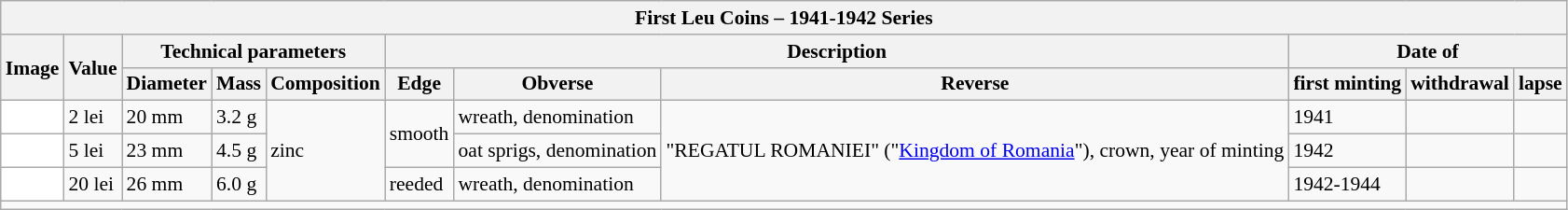<table class="wikitable" style="font-size: 90%">
<tr>
<th colspan="11">First Leu Coins –  1941-1942 Series</th>
</tr>
<tr>
<th rowspan="2">Image</th>
<th rowspan="2">Value</th>
<th colspan="3">Technical parameters</th>
<th colspan="3">Description</th>
<th colspan="3">Date of</th>
</tr>
<tr>
<th>Diameter</th>
<th>Mass</th>
<th>Composition</th>
<th>Edge</th>
<th>Obverse</th>
<th>Reverse</th>
<th>first minting</th>
<th>withdrawal</th>
<th>lapse</th>
</tr>
<tr>
<td align="center" bgcolor="white"></td>
<td>2 lei</td>
<td>20 mm</td>
<td>3.2 g</td>
<td rowspan="3">zinc</td>
<td rowspan="2">smooth</td>
<td>wreath, denomination</td>
<td rowspan="3">"REGATUL ROMANIEI" ("<a href='#'>Kingdom of Romania</a>"), crown, year of minting</td>
<td>1941</td>
<td></td>
<td></td>
</tr>
<tr>
<td align="center" bgcolor="white"></td>
<td>5 lei</td>
<td>23 mm</td>
<td>4.5 g</td>
<td>oat sprigs, denomination</td>
<td>1942</td>
<td></td>
<td></td>
</tr>
<tr>
<td align="center" bgcolor="white"></td>
<td>20 lei</td>
<td>26 mm</td>
<td>6.0 g</td>
<td>reeded</td>
<td>wreath, denomination</td>
<td>1942-1944</td>
<td></td>
<td></td>
</tr>
<tr>
<td colspan="11"></td>
</tr>
</table>
